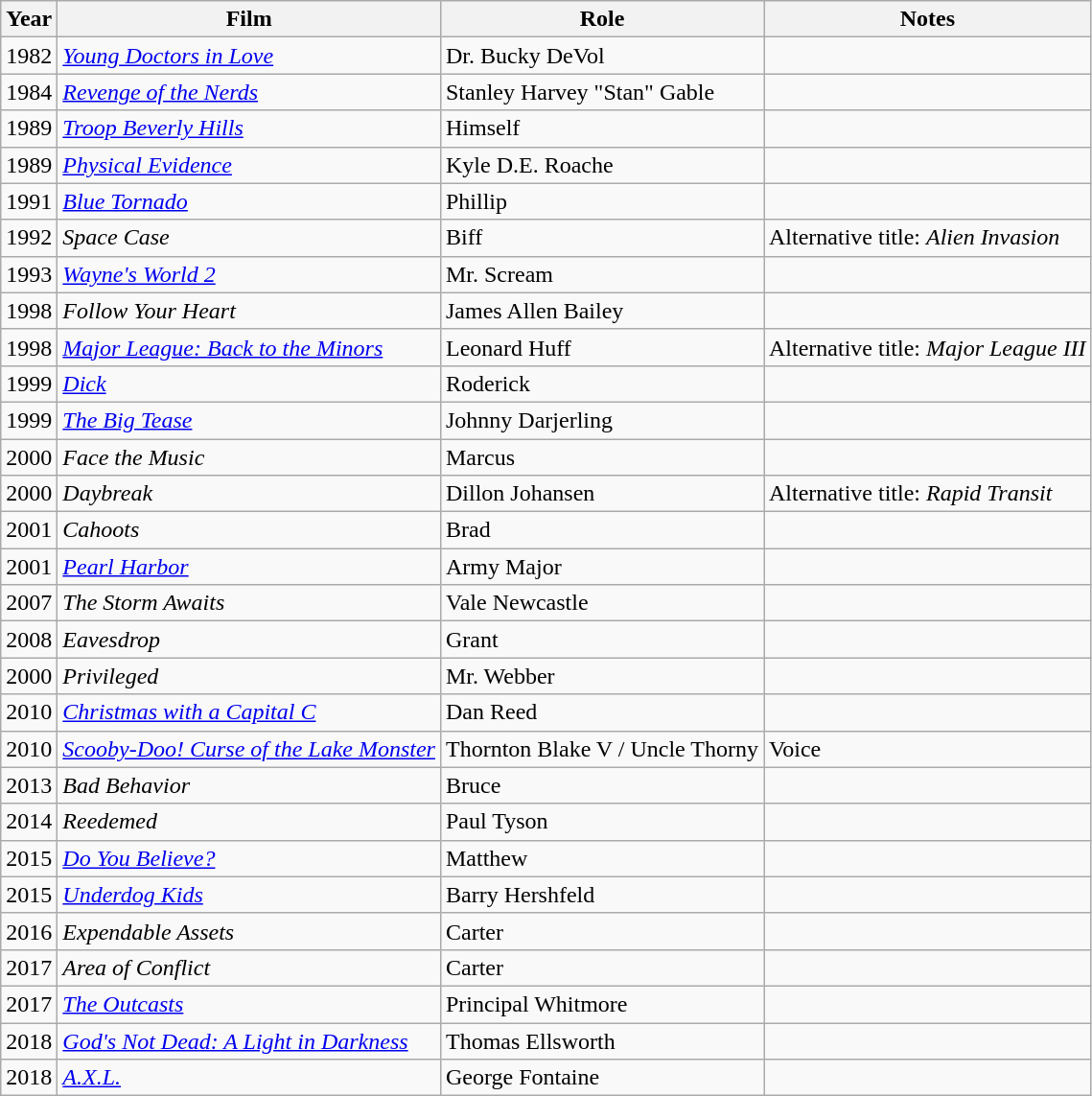<table class="wikitable sortable">
<tr>
<th>Year</th>
<th>Film</th>
<th>Role</th>
<th class="unsortable">Notes</th>
</tr>
<tr>
<td>1982</td>
<td><em><a href='#'>Young Doctors in Love</a></em></td>
<td>Dr. Bucky DeVol</td>
<td></td>
</tr>
<tr>
<td>1984</td>
<td><em><a href='#'>Revenge of the Nerds</a></em></td>
<td>Stanley Harvey "Stan" Gable</td>
<td></td>
</tr>
<tr>
<td>1989</td>
<td><em><a href='#'>Troop Beverly Hills</a></em></td>
<td>Himself</td>
<td></td>
</tr>
<tr>
<td>1989</td>
<td><em><a href='#'>Physical Evidence</a></em></td>
<td>Kyle D.E. Roache</td>
<td></td>
</tr>
<tr>
<td>1991</td>
<td><em><a href='#'>Blue Tornado</a></em></td>
<td>Phillip</td>
<td></td>
</tr>
<tr>
<td>1992</td>
<td><em>Space Case</em></td>
<td>Biff</td>
<td>Alternative title: <em>Alien Invasion</em></td>
</tr>
<tr>
<td>1993</td>
<td><em><a href='#'>Wayne's World 2</a></em></td>
<td>Mr. Scream</td>
<td></td>
</tr>
<tr>
<td>1998</td>
<td><em>Follow Your Heart</em></td>
<td>James Allen Bailey</td>
<td></td>
</tr>
<tr>
<td>1998</td>
<td><em><a href='#'>Major League: Back to the Minors</a></em></td>
<td>Leonard Huff</td>
<td>Alternative title: <em>Major League III</em></td>
</tr>
<tr>
<td>1999</td>
<td><em><a href='#'>Dick</a></em></td>
<td>Roderick</td>
<td></td>
</tr>
<tr>
<td>1999</td>
<td><em><a href='#'>The Big Tease</a></em></td>
<td>Johnny Darjerling</td>
<td></td>
</tr>
<tr>
<td>2000</td>
<td><em>Face the Music</em></td>
<td>Marcus</td>
<td></td>
</tr>
<tr>
<td>2000</td>
<td><em>Daybreak</em></td>
<td>Dillon Johansen</td>
<td>Alternative title: <em>Rapid Transit</em></td>
</tr>
<tr>
<td>2001</td>
<td><em>Cahoots</em></td>
<td>Brad</td>
<td></td>
</tr>
<tr>
<td>2001</td>
<td><em><a href='#'>Pearl Harbor</a></em></td>
<td>Army Major</td>
<td></td>
</tr>
<tr>
<td>2007</td>
<td><em>The Storm Awaits</em></td>
<td>Vale Newcastle</td>
<td></td>
</tr>
<tr>
<td>2008</td>
<td><em>Eavesdrop</em></td>
<td>Grant</td>
<td></td>
</tr>
<tr>
<td>2000</td>
<td><em>Privileged</em></td>
<td>Mr. Webber</td>
<td></td>
</tr>
<tr>
<td>2010</td>
<td><em><a href='#'>Christmas with a Capital C</a></em></td>
<td>Dan Reed</td>
<td></td>
</tr>
<tr>
<td>2010</td>
<td><em><a href='#'>Scooby-Doo! Curse of the Lake Monster</a></em></td>
<td>Thornton Blake V / Uncle Thorny</td>
<td>Voice</td>
</tr>
<tr>
<td>2013</td>
<td><em>Bad Behavior</em></td>
<td>Bruce</td>
<td></td>
</tr>
<tr>
<td>2014</td>
<td><em>Reedemed</em></td>
<td>Paul Tyson</td>
<td></td>
</tr>
<tr>
<td>2015</td>
<td><em><a href='#'>Do You Believe?</a></em></td>
<td>Matthew</td>
<td></td>
</tr>
<tr>
<td>2015</td>
<td><em><a href='#'>Underdog Kids</a></em></td>
<td>Barry Hershfeld</td>
<td></td>
</tr>
<tr>
<td>2016</td>
<td><em>Expendable Assets</em></td>
<td>Carter</td>
<td></td>
</tr>
<tr>
<td>2017</td>
<td><em>Area of Conflict</em></td>
<td>Carter</td>
<td></td>
</tr>
<tr>
<td>2017</td>
<td><em><a href='#'>The Outcasts</a></em></td>
<td>Principal Whitmore</td>
<td></td>
</tr>
<tr>
<td>2018</td>
<td><em><a href='#'>God's Not Dead: A Light in Darkness</a></em></td>
<td>Thomas Ellsworth</td>
<td></td>
</tr>
<tr>
<td>2018</td>
<td><em><a href='#'>A.X.L.</a></em></td>
<td>George Fontaine</td>
<td></td>
</tr>
</table>
